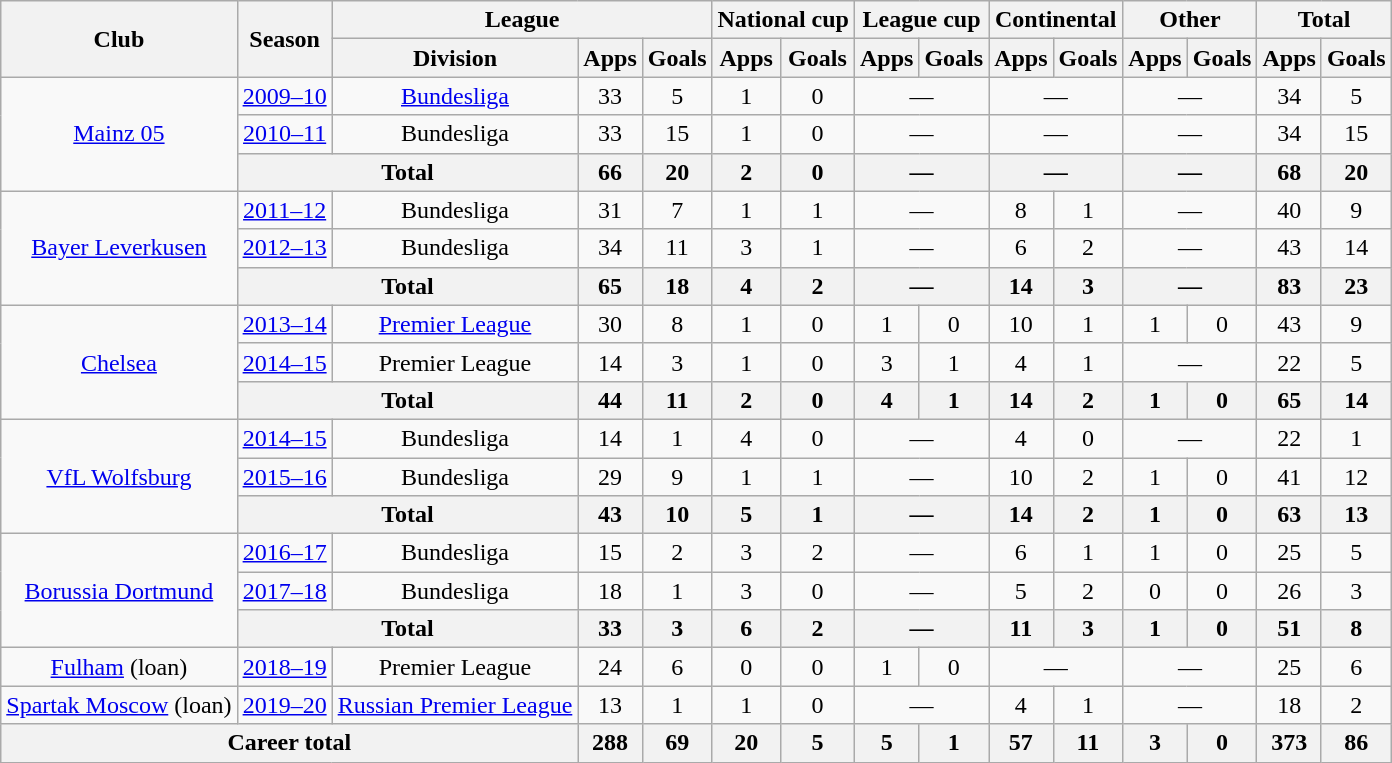<table class="wikitable" style="text-align:center;">
<tr>
<th rowspan="2">Club</th>
<th rowspan="2">Season</th>
<th colspan="3">League</th>
<th colspan="2">National cup</th>
<th colspan="2">League cup</th>
<th colspan="2">Continental</th>
<th colspan="2">Other</th>
<th colspan="2">Total</th>
</tr>
<tr>
<th>Division</th>
<th>Apps</th>
<th>Goals</th>
<th>Apps</th>
<th>Goals</th>
<th>Apps</th>
<th>Goals</th>
<th>Apps</th>
<th>Goals</th>
<th>Apps</th>
<th>Goals</th>
<th>Apps</th>
<th>Goals</th>
</tr>
<tr>
<td rowspan="3"><a href='#'>Mainz 05</a></td>
<td><a href='#'>2009–10</a></td>
<td><a href='#'>Bundesliga</a></td>
<td>33</td>
<td>5</td>
<td>1</td>
<td>0</td>
<td colspan="2">—</td>
<td colspan="2">—</td>
<td colspan="2">—</td>
<td>34</td>
<td>5</td>
</tr>
<tr>
<td><a href='#'>2010–11</a></td>
<td>Bundesliga</td>
<td>33</td>
<td>15</td>
<td>1</td>
<td>0</td>
<td colspan="2">—</td>
<td colspan="2">—</td>
<td colspan="2">—</td>
<td>34</td>
<td>15</td>
</tr>
<tr>
<th colspan="2">Total</th>
<th>66</th>
<th>20</th>
<th>2</th>
<th>0</th>
<th colspan="2">—</th>
<th colspan="2">—</th>
<th colspan="2">—</th>
<th>68</th>
<th>20</th>
</tr>
<tr>
<td rowspan="3"><a href='#'>Bayer Leverkusen</a></td>
<td><a href='#'>2011–12</a></td>
<td>Bundesliga</td>
<td>31</td>
<td>7</td>
<td>1</td>
<td>1</td>
<td colspan="2">—</td>
<td>8</td>
<td>1</td>
<td colspan="2">—</td>
<td>40</td>
<td>9</td>
</tr>
<tr>
<td><a href='#'>2012–13</a></td>
<td>Bundesliga</td>
<td>34</td>
<td>11</td>
<td>3</td>
<td>1</td>
<td colspan="2">—</td>
<td>6</td>
<td>2</td>
<td colspan="2">—</td>
<td>43</td>
<td>14</td>
</tr>
<tr>
<th colspan="2">Total</th>
<th>65</th>
<th>18</th>
<th>4</th>
<th>2</th>
<th colspan="2">—</th>
<th>14</th>
<th>3</th>
<th colspan="2">—</th>
<th>83</th>
<th>23</th>
</tr>
<tr>
<td rowspan="3"><a href='#'>Chelsea</a></td>
<td><a href='#'>2013–14</a></td>
<td><a href='#'>Premier League</a></td>
<td>30</td>
<td>8</td>
<td>1</td>
<td>0</td>
<td>1</td>
<td>0</td>
<td>10</td>
<td>1</td>
<td>1</td>
<td>0</td>
<td>43</td>
<td>9</td>
</tr>
<tr>
<td><a href='#'>2014–15</a></td>
<td>Premier League</td>
<td>14</td>
<td>3</td>
<td>1</td>
<td>0</td>
<td>3</td>
<td>1</td>
<td>4</td>
<td>1</td>
<td colspan="2">—</td>
<td>22</td>
<td>5</td>
</tr>
<tr>
<th colspan="2">Total</th>
<th>44</th>
<th>11</th>
<th>2</th>
<th>0</th>
<th>4</th>
<th>1</th>
<th>14</th>
<th>2</th>
<th>1</th>
<th>0</th>
<th>65</th>
<th>14</th>
</tr>
<tr>
<td rowspan="3"><a href='#'>VfL Wolfsburg</a></td>
<td><a href='#'>2014–15</a></td>
<td>Bundesliga</td>
<td>14</td>
<td>1</td>
<td>4</td>
<td>0</td>
<td colspan="2">—</td>
<td>4</td>
<td>0</td>
<td colspan="2">—</td>
<td>22</td>
<td>1</td>
</tr>
<tr>
<td><a href='#'>2015–16</a></td>
<td>Bundesliga</td>
<td>29</td>
<td>9</td>
<td>1</td>
<td>1</td>
<td colspan="2">—</td>
<td>10</td>
<td>2</td>
<td>1</td>
<td>0</td>
<td>41</td>
<td>12</td>
</tr>
<tr>
<th colspan="2">Total</th>
<th>43</th>
<th>10</th>
<th>5</th>
<th>1</th>
<th colspan="2">—</th>
<th>14</th>
<th>2</th>
<th>1</th>
<th>0</th>
<th>63</th>
<th>13</th>
</tr>
<tr>
<td rowspan="3"><a href='#'>Borussia Dortmund</a></td>
<td><a href='#'>2016–17</a></td>
<td>Bundesliga</td>
<td>15</td>
<td>2</td>
<td>3</td>
<td>2</td>
<td colspan="2">—</td>
<td>6</td>
<td>1</td>
<td>1</td>
<td>0</td>
<td>25</td>
<td>5</td>
</tr>
<tr>
<td><a href='#'>2017–18</a></td>
<td>Bundesliga</td>
<td>18</td>
<td>1</td>
<td>3</td>
<td>0</td>
<td colspan="2">—</td>
<td>5</td>
<td>2</td>
<td>0</td>
<td>0</td>
<td>26</td>
<td>3</td>
</tr>
<tr>
<th colspan="2">Total</th>
<th>33</th>
<th>3</th>
<th>6</th>
<th>2</th>
<th colspan="2">—</th>
<th>11</th>
<th>3</th>
<th>1</th>
<th>0</th>
<th>51</th>
<th>8</th>
</tr>
<tr>
<td><a href='#'>Fulham</a> (loan)</td>
<td><a href='#'>2018–19</a></td>
<td>Premier League</td>
<td>24</td>
<td>6</td>
<td>0</td>
<td>0</td>
<td>1</td>
<td>0</td>
<td colspan="2">—</td>
<td colspan="2">—</td>
<td>25</td>
<td>6</td>
</tr>
<tr>
<td><a href='#'>Spartak Moscow</a> (loan)</td>
<td><a href='#'>2019–20</a></td>
<td><a href='#'>Russian Premier League</a></td>
<td>13</td>
<td>1</td>
<td>1</td>
<td>0</td>
<td colspan="2">—</td>
<td>4</td>
<td>1</td>
<td colspan="2">—</td>
<td>18</td>
<td>2</td>
</tr>
<tr>
<th colspan="3">Career total</th>
<th>288</th>
<th>69</th>
<th>20</th>
<th>5</th>
<th>5</th>
<th>1</th>
<th>57</th>
<th>11</th>
<th>3</th>
<th>0</th>
<th>373</th>
<th>86</th>
</tr>
</table>
